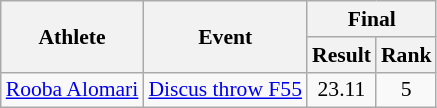<table class=wikitable style="font-size:90%">
<tr>
<th rowspan="2">Athlete</th>
<th rowspan="2">Event</th>
<th colspan="2">Final</th>
</tr>
<tr>
<th>Result</th>
<th>Rank</th>
</tr>
<tr align=center>
<td align=left><a href='#'>Rooba Alomari</a></td>
<td align=left><a href='#'>Discus throw F55</a></td>
<td>23.11</td>
<td>5</td>
</tr>
</table>
